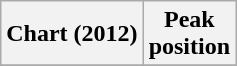<table class="wikitable sortable plainrowheaders" style="text-align:center;">
<tr>
<th scope="col">Chart (2012)</th>
<th scope="col">Peak<br>position</th>
</tr>
<tr>
</tr>
</table>
